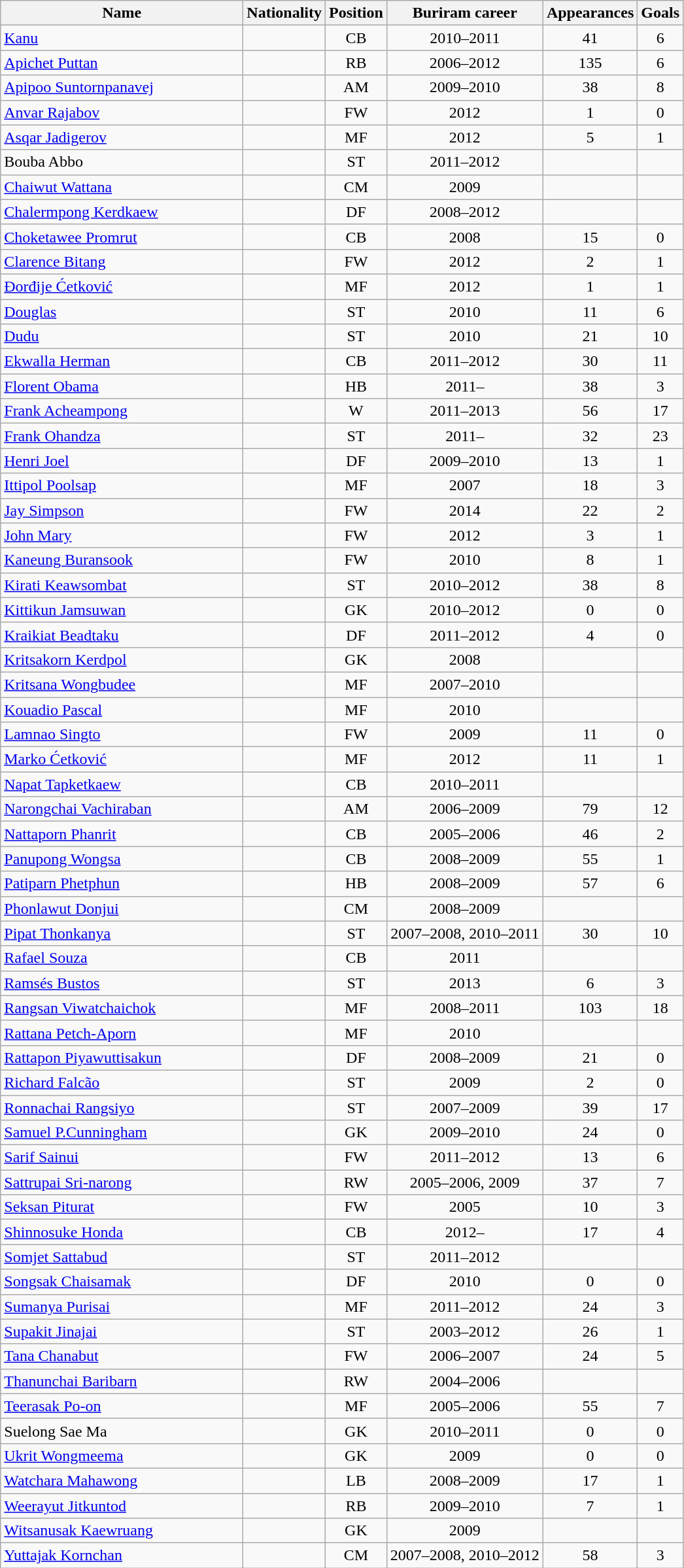<table class="wikitable sortable" style="text-align: center;">
<tr>
<th style="width:15em">Name</th>
<th>Nationality</th>
<th>Position</th>
<th>Buriram career</th>
<th>Appearances</th>
<th>Goals</th>
</tr>
<tr>
<td align="left"><a href='#'>Kanu</a></td>
<td></td>
<td>CB</td>
<td>2010–2011</td>
<td>41</td>
<td>6</td>
</tr>
<tr>
<td align="left"><a href='#'>Apichet Puttan</a></td>
<td></td>
<td>RB</td>
<td>2006–2012</td>
<td>135</td>
<td>6</td>
</tr>
<tr>
<td align="left"><a href='#'>Apipoo Suntornpanavej</a></td>
<td></td>
<td>AM</td>
<td>2009–2010</td>
<td>38</td>
<td>8</td>
</tr>
<tr>
<td align="left"><a href='#'>Anvar Rajabov</a></td>
<td></td>
<td>FW</td>
<td>2012</td>
<td>1</td>
<td>0</td>
</tr>
<tr>
<td align="left"><a href='#'>Asqar Jadigerov</a></td>
<td></td>
<td>MF</td>
<td>2012</td>
<td>5</td>
<td>1</td>
</tr>
<tr>
<td align="left">Bouba Abbo</td>
<td></td>
<td>ST</td>
<td>2011–2012</td>
<td></td>
<td></td>
</tr>
<tr>
<td align="left"><a href='#'>Chaiwut Wattana</a></td>
<td></td>
<td>CM</td>
<td>2009</td>
<td></td>
<td></td>
</tr>
<tr>
<td align="left"><a href='#'>Chalermpong Kerdkaew</a></td>
<td></td>
<td>DF</td>
<td>2008–2012</td>
<td></td>
<td></td>
</tr>
<tr>
<td align="left"><a href='#'>Choketawee Promrut</a></td>
<td></td>
<td>CB</td>
<td>2008</td>
<td>15</td>
<td>0</td>
</tr>
<tr>
<td align="left"><a href='#'>Clarence Bitang</a></td>
<td></td>
<td>FW</td>
<td>2012</td>
<td>2</td>
<td>1</td>
</tr>
<tr>
<td align="left"><a href='#'>Đorđije Ćetković</a></td>
<td></td>
<td>MF</td>
<td>2012</td>
<td>1</td>
<td>1</td>
</tr>
<tr>
<td align="left"><a href='#'>Douglas</a></td>
<td></td>
<td>ST</td>
<td>2010</td>
<td>11</td>
<td>6</td>
</tr>
<tr>
<td align="left"><a href='#'>Dudu</a></td>
<td></td>
<td>ST</td>
<td>2010</td>
<td>21</td>
<td>10</td>
</tr>
<tr>
<td align="left"><a href='#'>Ekwalla Herman</a></td>
<td></td>
<td>CB</td>
<td>2011–2012</td>
<td>30</td>
<td>11</td>
</tr>
<tr>
<td align="left"><a href='#'>Florent Obama</a></td>
<td></td>
<td>HB</td>
<td>2011–</td>
<td>38</td>
<td>3</td>
</tr>
<tr>
<td align="left"><a href='#'>Frank Acheampong</a></td>
<td></td>
<td>W</td>
<td>2011–2013</td>
<td>56</td>
<td>17</td>
</tr>
<tr>
<td align="left"><a href='#'>Frank Ohandza</a></td>
<td></td>
<td>ST</td>
<td>2011–</td>
<td>32</td>
<td>23</td>
</tr>
<tr>
<td align="left"><a href='#'>Henri Joel</a></td>
<td></td>
<td>DF</td>
<td>2009–2010</td>
<td>13</td>
<td>1</td>
</tr>
<tr>
<td align="left"><a href='#'>Ittipol Poolsap</a></td>
<td></td>
<td>MF</td>
<td>2007</td>
<td>18</td>
<td>3</td>
</tr>
<tr>
<td align="left"><a href='#'>Jay Simpson</a></td>
<td></td>
<td>FW</td>
<td>2014</td>
<td>22</td>
<td>2</td>
</tr>
<tr>
<td align="left"><a href='#'>John Mary</a></td>
<td></td>
<td>FW</td>
<td>2012</td>
<td>3</td>
<td>1</td>
</tr>
<tr>
<td align="left"><a href='#'>Kaneung Buransook</a></td>
<td></td>
<td>FW</td>
<td>2010</td>
<td>8</td>
<td>1</td>
</tr>
<tr>
<td align="left"><a href='#'>Kirati Keawsombat</a></td>
<td></td>
<td>ST</td>
<td>2010–2012</td>
<td>38</td>
<td>8</td>
</tr>
<tr>
<td align="left"><a href='#'>Kittikun Jamsuwan</a></td>
<td></td>
<td>GK</td>
<td>2010–2012</td>
<td>0</td>
<td>0</td>
</tr>
<tr>
<td align="left"><a href='#'>Kraikiat Beadtaku</a></td>
<td></td>
<td>DF</td>
<td>2011–2012</td>
<td>4</td>
<td>0</td>
</tr>
<tr>
<td align="left"><a href='#'>Kritsakorn Kerdpol</a></td>
<td></td>
<td>GK</td>
<td>2008</td>
<td></td>
<td></td>
</tr>
<tr>
<td align="left"><a href='#'>Kritsana Wongbudee</a></td>
<td></td>
<td>MF</td>
<td>2007–2010</td>
<td></td>
<td></td>
</tr>
<tr>
<td align="left"><a href='#'>Kouadio Pascal</a></td>
<td></td>
<td>MF</td>
<td>2010</td>
<td></td>
<td></td>
</tr>
<tr>
<td align="left"><a href='#'>Lamnao Singto</a></td>
<td></td>
<td>FW</td>
<td>2009</td>
<td>11</td>
<td>0</td>
</tr>
<tr>
<td align="left"><a href='#'>Marko Ćetković</a></td>
<td></td>
<td>MF</td>
<td>2012</td>
<td>11</td>
<td>1</td>
</tr>
<tr>
<td align="left"><a href='#'>Napat Tapketkaew</a></td>
<td></td>
<td>CB</td>
<td>2010–2011</td>
<td></td>
<td></td>
</tr>
<tr>
<td align="left"><a href='#'>Narongchai Vachiraban</a></td>
<td></td>
<td>AM</td>
<td>2006–2009</td>
<td>79</td>
<td>12</td>
</tr>
<tr>
<td align="left"><a href='#'>Nattaporn Phanrit</a></td>
<td></td>
<td>CB</td>
<td>2005–2006</td>
<td>46</td>
<td>2</td>
</tr>
<tr>
<td align="left"><a href='#'>Panupong Wongsa</a></td>
<td></td>
<td>CB</td>
<td>2008–2009</td>
<td>55</td>
<td>1</td>
</tr>
<tr>
<td align="left"><a href='#'>Patiparn Phetphun</a></td>
<td></td>
<td>HB</td>
<td>2008–2009</td>
<td>57</td>
<td>6</td>
</tr>
<tr>
<td align="left"><a href='#'>Phonlawut Donjui</a></td>
<td></td>
<td>CM</td>
<td>2008–2009</td>
<td></td>
<td></td>
</tr>
<tr>
<td align="left"><a href='#'>Pipat Thonkanya</a></td>
<td></td>
<td>ST</td>
<td>2007–2008, 2010–2011</td>
<td>30</td>
<td>10</td>
</tr>
<tr>
<td align="left"><a href='#'>Rafael Souza</a></td>
<td></td>
<td>CB</td>
<td>2011</td>
<td></td>
<td></td>
</tr>
<tr>
<td align="left"><a href='#'>Ramsés Bustos</a></td>
<td></td>
<td>ST</td>
<td>2013</td>
<td>6</td>
<td>3</td>
</tr>
<tr>
<td align="left"><a href='#'>Rangsan Viwatchaichok</a></td>
<td></td>
<td>MF</td>
<td>2008–2011</td>
<td>103</td>
<td>18</td>
</tr>
<tr>
<td align="left"><a href='#'>Rattana Petch-Aporn</a></td>
<td></td>
<td>MF</td>
<td>2010</td>
<td></td>
<td></td>
</tr>
<tr>
<td align="left"><a href='#'>Rattapon Piyawuttisakun</a></td>
<td></td>
<td>DF</td>
<td>2008–2009</td>
<td>21</td>
<td>0</td>
</tr>
<tr>
<td align="left"><a href='#'>Richard Falcão</a></td>
<td></td>
<td>ST</td>
<td>2009</td>
<td>2</td>
<td>0</td>
</tr>
<tr>
<td align="left"><a href='#'>Ronnachai Rangsiyo</a></td>
<td></td>
<td>ST</td>
<td>2007–2009</td>
<td>39</td>
<td>17</td>
</tr>
<tr>
<td align="left"><a href='#'>Samuel P.Cunningham</a></td>
<td></td>
<td>GK</td>
<td>2009–2010</td>
<td>24</td>
<td>0</td>
</tr>
<tr>
<td align="left"><a href='#'>Sarif Sainui</a></td>
<td></td>
<td>FW</td>
<td>2011–2012</td>
<td>13</td>
<td>6</td>
</tr>
<tr>
<td align="left"><a href='#'>Sattrupai Sri-narong</a></td>
<td></td>
<td>RW</td>
<td>2005–2006, 2009</td>
<td>37</td>
<td>7</td>
</tr>
<tr>
<td align="left"><a href='#'>Seksan Piturat</a></td>
<td></td>
<td>FW</td>
<td>2005</td>
<td>10</td>
<td>3</td>
</tr>
<tr>
<td align="left"><a href='#'>Shinnosuke Honda</a></td>
<td></td>
<td>CB</td>
<td>2012–</td>
<td>17</td>
<td>4</td>
</tr>
<tr>
<td align="left"><a href='#'>Somjet Sattabud</a></td>
<td></td>
<td>ST</td>
<td>2011–2012</td>
<td></td>
<td></td>
</tr>
<tr>
<td align="left"><a href='#'>Songsak Chaisamak</a></td>
<td></td>
<td>DF</td>
<td>2010</td>
<td>0</td>
<td>0</td>
</tr>
<tr>
<td align="left"><a href='#'>Sumanya Purisai</a></td>
<td></td>
<td>MF</td>
<td>2011–2012</td>
<td>24</td>
<td>3</td>
</tr>
<tr>
<td align="left"><a href='#'>Supakit Jinajai</a></td>
<td></td>
<td>ST</td>
<td>2003–2012</td>
<td>26</td>
<td>1</td>
</tr>
<tr>
<td align="left"><a href='#'>Tana Chanabut</a></td>
<td></td>
<td>FW</td>
<td>2006–2007</td>
<td>24</td>
<td>5</td>
</tr>
<tr>
<td align="left"><a href='#'>Thanunchai Baribarn</a></td>
<td></td>
<td>RW</td>
<td>2004–2006</td>
<td></td>
<td></td>
</tr>
<tr>
<td align="left"><a href='#'>Teerasak Po-on</a></td>
<td></td>
<td>MF</td>
<td>2005–2006</td>
<td>55</td>
<td>7</td>
</tr>
<tr>
<td align="left">Suelong Sae Ma</td>
<td></td>
<td>GK</td>
<td>2010–2011</td>
<td>0</td>
<td>0</td>
</tr>
<tr>
<td align="left"><a href='#'>Ukrit Wongmeema</a></td>
<td></td>
<td>GK</td>
<td>2009</td>
<td>0</td>
<td>0</td>
</tr>
<tr>
<td align="left"><a href='#'>Watchara Mahawong</a></td>
<td></td>
<td>LB</td>
<td>2008–2009</td>
<td>17</td>
<td>1</td>
</tr>
<tr>
<td align="left"><a href='#'>Weerayut Jitkuntod</a></td>
<td></td>
<td>RB</td>
<td>2009–2010</td>
<td>7</td>
<td>1</td>
</tr>
<tr>
<td align="left"><a href='#'>Witsanusak Kaewruang</a></td>
<td></td>
<td>GK</td>
<td>2009</td>
<td></td>
<td></td>
</tr>
<tr>
<td align="left"><a href='#'>Yuttajak Kornchan</a></td>
<td></td>
<td>CM</td>
<td>2007–2008, 2010–2012</td>
<td>58</td>
<td>3</td>
</tr>
</table>
